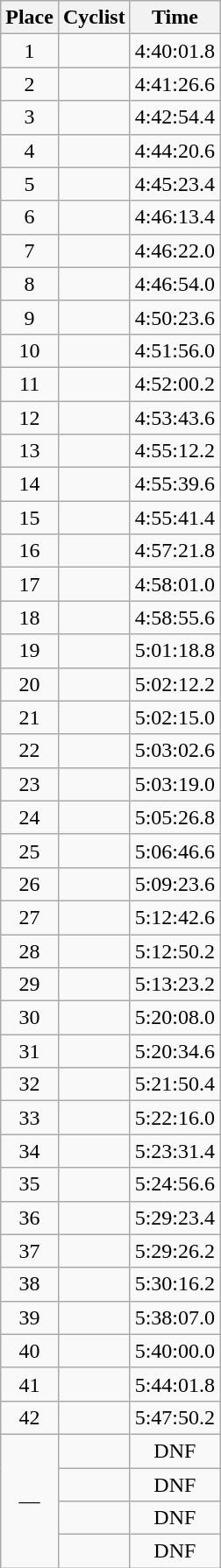<table class=wikitable style="text-align:center">
<tr>
<th>Place</th>
<th>Cyclist</th>
<th>Time</th>
</tr>
<tr>
<td>1</td>
<td align=left></td>
<td>4:40:01.8</td>
</tr>
<tr>
<td>2</td>
<td align=left></td>
<td>4:41:26.6</td>
</tr>
<tr>
<td>3</td>
<td align=left></td>
<td>4:42:54.4</td>
</tr>
<tr>
<td>4</td>
<td align=left></td>
<td>4:44:20.6</td>
</tr>
<tr>
<td>5</td>
<td align=left></td>
<td>4:45:23.4</td>
</tr>
<tr>
<td>6</td>
<td align=left></td>
<td>4:46:13.4</td>
</tr>
<tr>
<td>7</td>
<td align=left></td>
<td>4:46:22.0</td>
</tr>
<tr>
<td>8</td>
<td align=left></td>
<td>4:46:54.0</td>
</tr>
<tr>
<td>9</td>
<td align=left></td>
<td>4:50:23.6</td>
</tr>
<tr>
<td>10</td>
<td align=left></td>
<td>4:51:56.0</td>
</tr>
<tr>
<td>11</td>
<td align=left></td>
<td>4:52:00.2</td>
</tr>
<tr>
<td>12</td>
<td align=left></td>
<td>4:53:43.6</td>
</tr>
<tr>
<td>13</td>
<td align=left></td>
<td>4:55:12.2</td>
</tr>
<tr>
<td>14</td>
<td align=left></td>
<td>4:55:39.6</td>
</tr>
<tr>
<td>15</td>
<td align=left></td>
<td>4:55:41.4</td>
</tr>
<tr>
<td>16</td>
<td align=left></td>
<td>4:57:21.8</td>
</tr>
<tr>
<td>17</td>
<td align=left></td>
<td>4:58:01.0</td>
</tr>
<tr>
<td>18</td>
<td align=left></td>
<td>4:58:55.6</td>
</tr>
<tr>
<td>19</td>
<td align=left></td>
<td>5:01:18.8</td>
</tr>
<tr>
<td>20</td>
<td align=left></td>
<td>5:02:12.2</td>
</tr>
<tr>
<td>21</td>
<td align=left></td>
<td>5:02:15.0</td>
</tr>
<tr>
<td>22</td>
<td align=left></td>
<td>5:03:02.6</td>
</tr>
<tr>
<td>23</td>
<td align=left></td>
<td>5:03:19.0</td>
</tr>
<tr>
<td>24</td>
<td align=left></td>
<td>5:05:26.8</td>
</tr>
<tr>
<td>25</td>
<td align=left></td>
<td>5:06:46.6</td>
</tr>
<tr>
<td>26</td>
<td align=left></td>
<td>5:09:23.6</td>
</tr>
<tr>
<td>27</td>
<td align=left></td>
<td>5:12:42.6</td>
</tr>
<tr>
<td>28</td>
<td align=left></td>
<td>5:12:50.2</td>
</tr>
<tr>
<td>29</td>
<td align=left></td>
<td>5:13:23.2</td>
</tr>
<tr>
<td>30</td>
<td align=left></td>
<td>5:20:08.0</td>
</tr>
<tr>
<td>31</td>
<td align=left></td>
<td>5:20:34.6</td>
</tr>
<tr>
<td>32</td>
<td align=left></td>
<td>5:21:50.4</td>
</tr>
<tr>
<td>33</td>
<td align=left></td>
<td>5:22:16.0</td>
</tr>
<tr>
<td>34</td>
<td align=left></td>
<td>5:23:31.4</td>
</tr>
<tr>
<td>35</td>
<td align=left></td>
<td>5:24:56.6</td>
</tr>
<tr>
<td>36</td>
<td align=left></td>
<td>5:29:23.4</td>
</tr>
<tr>
<td>37</td>
<td align=left></td>
<td>5:29:26.2</td>
</tr>
<tr>
<td>38</td>
<td align=left></td>
<td>5:30:16.2</td>
</tr>
<tr>
<td>39</td>
<td align=left></td>
<td>5:38:07.0</td>
</tr>
<tr>
<td>40</td>
<td align=left></td>
<td>5:40:00.0</td>
</tr>
<tr>
<td>41</td>
<td align=left></td>
<td>5:44:01.8</td>
</tr>
<tr>
<td>42</td>
<td align=left></td>
<td>5:47:50.2</td>
</tr>
<tr>
<td rowspan=4>—</td>
<td align=left></td>
<td>DNF</td>
</tr>
<tr>
<td align=left></td>
<td>DNF</td>
</tr>
<tr>
<td align=left></td>
<td>DNF</td>
</tr>
<tr>
<td align=left></td>
<td>DNF</td>
</tr>
</table>
